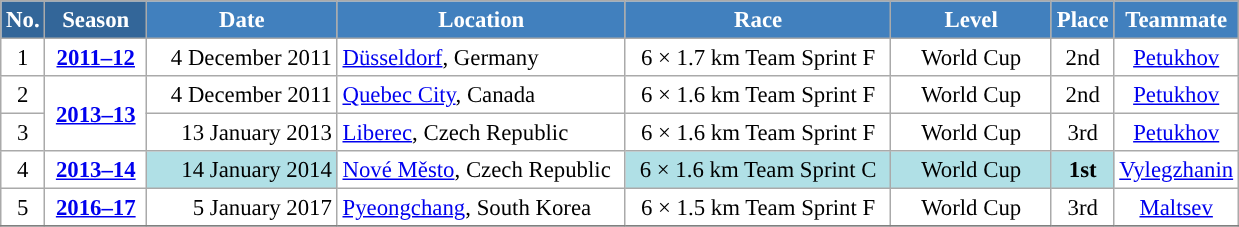<table class="wikitable sortable" style="font-size:95%; text-align:center; border:grey solid 1px; border-collapse:collapse; background:#ffffff;">
<tr style="background:#efefef;">
<th style="background-color:#369; color:white;">No.</th>
<th style="background-color:#369; color:white;">Season</th>
<th style="background-color:#4180be; color:white; width:120px;">Date</th>
<th style="background-color:#4180be; color:white; width:185px;">Location</th>
<th style="background-color:#4180be; color:white; width:170px;">Race</th>
<th style="background-color:#4180be; color:white; width:100px;">Level</th>
<th style="background-color:#4180be; color:white;">Place</th>
<th style="background-color:#4180be; color:white;">Teammate</th>
</tr>
<tr>
<td align=center>1</td>
<td rowspan=1 align=center><strong> <a href='#'>2011–12</a> </strong></td>
<td align=right>4 December 2011</td>
<td align=left> <a href='#'>Düsseldorf</a>, Germany</td>
<td>6 × 1.7 km Team Sprint F</td>
<td>World Cup</td>
<td>2nd</td>
<td><a href='#'>Petukhov</a></td>
</tr>
<tr>
<td align=center>2</td>
<td rowspan=2 align=center><strong> <a href='#'>2013–13</a> </strong></td>
<td align=right>4 December 2011</td>
<td align=left> <a href='#'>Quebec City</a>, Canada</td>
<td>6 × 1.6 km Team Sprint F</td>
<td>World Cup</td>
<td>2nd</td>
<td><a href='#'>Petukhov</a></td>
</tr>
<tr>
<td align=center>3</td>
<td align=right>13 January 2013</td>
<td align=left> <a href='#'>Liberec</a>, Czech Republic</td>
<td>6 × 1.6 km Team Sprint F</td>
<td>World Cup</td>
<td>3rd</td>
<td><a href='#'>Petukhov</a></td>
</tr>
<tr>
<td align=center>4</td>
<td rowspan=1 align=center><strong><a href='#'>2013–14</a></strong></td>
<td bgcolor="#BOEOE6" align=right>14 January 2014</td>
<td align=left> <a href='#'>Nové Město</a>, Czech Republic</td>
<td bgcolor="#BOEOE6">6 × 1.6 km Team Sprint C</td>
<td bgcolor="#BOEOE6">World Cup</td>
<td bgcolor="#BOEOE6"><strong>1st</strong></td>
<td><a href='#'>Vylegzhanin</a></td>
</tr>
<tr>
<td align=center>5</td>
<td rowspan=1 align=center><strong> <a href='#'>2016–17</a> </strong></td>
<td align=right>5 January 2017</td>
<td align=left> <a href='#'>Pyeongchang</a>, South Korea</td>
<td>6 × 1.5 km Team Sprint F</td>
<td>World Cup</td>
<td>3rd</td>
<td><a href='#'>Maltsev</a></td>
</tr>
<tr>
</tr>
</table>
